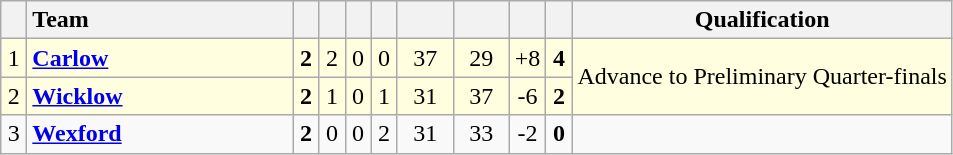<table class="wikitable">
<tr>
<th width="10"></th>
<th width="170" style="text-align:left;">Team</th>
<th width="10"></th>
<th width="10"></th>
<th width="10"></th>
<th width="10"></th>
<th width="30"></th>
<th width="30"></th>
<th width="10"></th>
<th width="10"></th>
<th>Qualification</th>
</tr>
<tr style="background:#FFFFE0;">
<td align="center">1</td>
<td align="left"><strong> <a href='#'>Carlow</a></strong></td>
<td align="center"><strong>2</strong></td>
<td align="center">2</td>
<td align="center">0</td>
<td align="center">0</td>
<td align="center">37</td>
<td align="center">29</td>
<td align="center">+8</td>
<td align="center"><strong>4</strong></td>
<td rowspan="2">Advance to Preliminary Quarter-finals</td>
</tr>
<tr style="background:#FFFFE0;">
<td align="center">2</td>
<td align="left"><strong> <a href='#'>Wicklow</a></strong></td>
<td align="center"><strong>2</strong></td>
<td align="center">1</td>
<td align="center">0</td>
<td align="center">1</td>
<td align="center">31</td>
<td align="center">37</td>
<td align="center">-6</td>
<td align="center"><strong>2</strong></td>
</tr>
<tr>
<td align="center">3</td>
<td align="left"><strong> <a href='#'>Wexford</a></strong></td>
<td align="center"><strong>2</strong></td>
<td align="center">0</td>
<td align="center">0</td>
<td align="center">2</td>
<td align="center">31</td>
<td align="center">33</td>
<td align="center">-2</td>
<td align="center"><strong>0</strong></td>
<td></td>
</tr>
</table>
